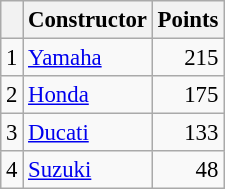<table class="wikitable" style="font-size: 95%;">
<tr>
<th></th>
<th>Constructor</th>
<th>Points</th>
</tr>
<tr>
<td align=center>1</td>
<td> <a href='#'>Yamaha</a></td>
<td align=right>215</td>
</tr>
<tr>
<td align=center>2</td>
<td> <a href='#'>Honda</a></td>
<td align=right>175</td>
</tr>
<tr>
<td align=center>3</td>
<td> <a href='#'>Ducati</a></td>
<td align=right>133</td>
</tr>
<tr>
<td align=center>4</td>
<td> <a href='#'>Suzuki</a></td>
<td align=right>48</td>
</tr>
</table>
